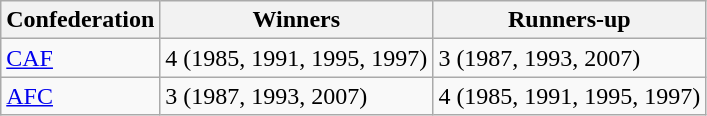<table class="wikitable">
<tr>
<th>Confederation</th>
<th>Winners</th>
<th>Runners-up</th>
</tr>
<tr>
<td><a href='#'>CAF</a></td>
<td>4 (1985, 1991, 1995, 1997)</td>
<td>3 (1987, 1993, 2007)</td>
</tr>
<tr>
<td><a href='#'>AFC</a></td>
<td>3 (1987, 1993, 2007)</td>
<td>4 (1985, 1991, 1995, 1997)</td>
</tr>
</table>
